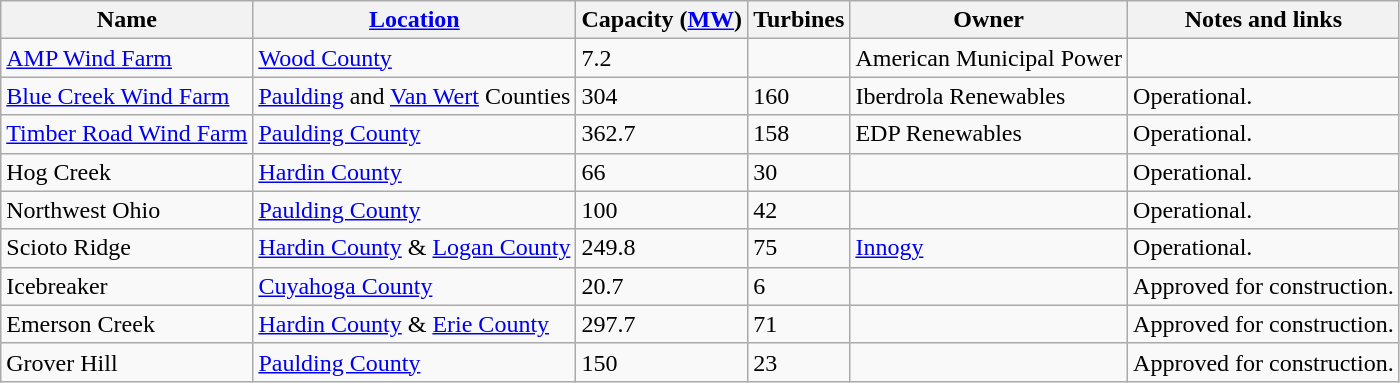<table class="wikitable sortable">
<tr>
<th>Name</th>
<th><a href='#'>Location</a></th>
<th>Capacity (<a href='#'>MW</a>)</th>
<th>Turbines</th>
<th>Owner</th>
<th>Notes and links</th>
</tr>
<tr>
<td><a href='#'>AMP Wind Farm</a></td>
<td><a href='#'>Wood County</a></td>
<td>7.2</td>
<td></td>
<td>American Municipal Power</td>
<td></td>
</tr>
<tr>
<td><a href='#'>Blue Creek Wind Farm</a></td>
<td><a href='#'>Paulding</a> and <a href='#'>Van Wert</a> Counties</td>
<td>304</td>
<td>160</td>
<td>Iberdrola Renewables</td>
<td>Operational.</td>
</tr>
<tr>
<td><a href='#'>Timber Road Wind Farm</a></td>
<td><a href='#'>Paulding County</a></td>
<td>362.7</td>
<td>158</td>
<td>EDP Renewables</td>
<td>Operational.</td>
</tr>
<tr>
<td>Hog Creek</td>
<td><a href='#'>Hardin County</a></td>
<td>66</td>
<td>30</td>
<td></td>
<td>Operational.</td>
</tr>
<tr>
<td>Northwest Ohio</td>
<td><a href='#'>Paulding County</a></td>
<td>100</td>
<td>42</td>
<td></td>
<td>Operational.</td>
</tr>
<tr>
<td>Scioto Ridge</td>
<td><a href='#'>Hardin County</a> & <a href='#'>Logan County</a></td>
<td>249.8</td>
<td>75</td>
<td><a href='#'>Innogy</a></td>
<td>Operational.</td>
</tr>
<tr>
<td>Icebreaker</td>
<td><a href='#'>Cuyahoga County</a></td>
<td>20.7</td>
<td>6</td>
<td></td>
<td>Approved for construction.</td>
</tr>
<tr>
<td>Emerson Creek</td>
<td><a href='#'>Hardin County</a> & <a href='#'>Erie County</a></td>
<td>297.7</td>
<td>71</td>
<td></td>
<td>Approved for construction.</td>
</tr>
<tr>
<td>Grover Hill</td>
<td><a href='#'>Paulding County</a></td>
<td>150</td>
<td>23</td>
<td></td>
<td>Approved for construction.</td>
</tr>
</table>
